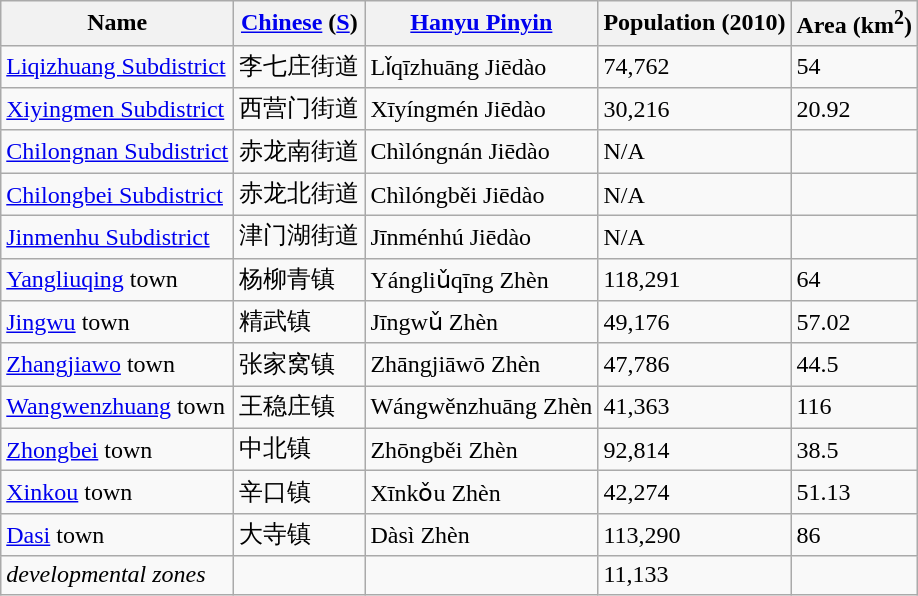<table class="wikitable">
<tr>
<th>Name</th>
<th><a href='#'>Chinese</a> (<a href='#'>S</a>)</th>
<th><a href='#'>Hanyu Pinyin</a></th>
<th>Population (2010)</th>
<th>Area (km<sup>2</sup>)</th>
</tr>
<tr>
<td><a href='#'>Liqizhuang Subdistrict</a></td>
<td>李七庄街道</td>
<td>Lǐqīzhuāng Jiēdào</td>
<td>74,762</td>
<td>54</td>
</tr>
<tr>
<td><a href='#'>Xiyingmen Subdistrict</a></td>
<td>西营门街道</td>
<td>Xīyíngmén Jiēdào</td>
<td>30,216</td>
<td>20.92</td>
</tr>
<tr>
<td><a href='#'>Chilongnan Subdistrict</a></td>
<td>赤龙南街道</td>
<td>Chìlóngnán Jiēdào</td>
<td>N/A</td>
<td></td>
</tr>
<tr>
<td><a href='#'>Chilongbei Subdistrict</a></td>
<td>赤龙北街道</td>
<td>Chìlóngběi Jiēdào</td>
<td>N/A</td>
<td></td>
</tr>
<tr>
<td><a href='#'>Jinmenhu Subdistrict</a></td>
<td>津门湖街道</td>
<td>Jīnménhú Jiēdào</td>
<td>N/A</td>
<td></td>
</tr>
<tr>
<td><a href='#'>Yangliuqing</a> town</td>
<td>杨柳青镇</td>
<td>Yángliǔqīng Zhèn</td>
<td>118,291</td>
<td>64</td>
</tr>
<tr>
<td><a href='#'>Jingwu</a> town</td>
<td>精武镇</td>
<td>Jīngwǔ Zhèn</td>
<td>49,176</td>
<td>57.02</td>
</tr>
<tr>
<td><a href='#'>Zhangjiawo</a> town</td>
<td>张家窝镇</td>
<td>Zhāngjiāwō Zhèn</td>
<td>47,786</td>
<td>44.5</td>
</tr>
<tr>
<td><a href='#'>Wangwenzhuang</a> town</td>
<td>王稳庄镇</td>
<td>Wángwěnzhuāng Zhèn</td>
<td>41,363</td>
<td>116</td>
</tr>
<tr>
<td><a href='#'>Zhongbei</a> town</td>
<td>中北镇</td>
<td>Zhōngběi Zhèn</td>
<td>92,814</td>
<td>38.5</td>
</tr>
<tr>
<td><a href='#'>Xinkou</a> town</td>
<td>辛口镇</td>
<td>Xīnkǒu Zhèn</td>
<td>42,274</td>
<td>51.13</td>
</tr>
<tr>
<td><a href='#'>Dasi</a> town</td>
<td>大寺镇</td>
<td>Dàsì Zhèn</td>
<td>113,290</td>
<td>86</td>
</tr>
<tr>
<td><em>developmental zones</em></td>
<td></td>
<td></td>
<td>11,133</td>
<td></td>
</tr>
</table>
